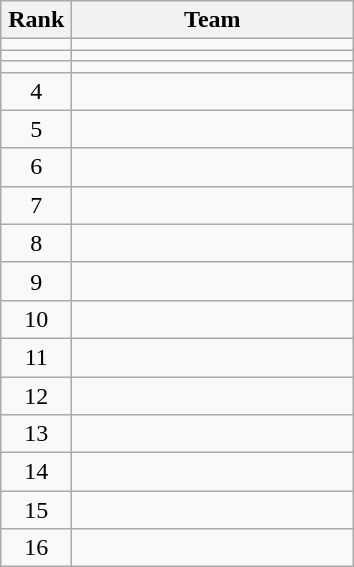<table class="wikitable" style="text-align:center">
<tr>
<th width=40>Rank</th>
<th width=180>Team</th>
</tr>
<tr>
<td></td>
<td style="text-align:left"></td>
</tr>
<tr>
<td></td>
<td style="text-align:left"></td>
</tr>
<tr>
<td></td>
<td style="text-align:left"></td>
</tr>
<tr>
<td>4</td>
<td style="text-align:left"></td>
</tr>
<tr>
<td>5</td>
<td style="text-align:left"></td>
</tr>
<tr>
<td>6</td>
<td style="text-align:left"></td>
</tr>
<tr>
<td>7</td>
<td style="text-align:left"></td>
</tr>
<tr>
<td>8</td>
<td style="text-align:left"></td>
</tr>
<tr>
<td>9</td>
<td style="text-align:left"></td>
</tr>
<tr>
<td>10</td>
<td style="text-align:left"></td>
</tr>
<tr>
<td>11</td>
<td style="text-align:left"></td>
</tr>
<tr>
<td>12</td>
<td style="text-align:left"></td>
</tr>
<tr>
<td>13</td>
<td style="text-align:left"></td>
</tr>
<tr>
<td>14</td>
<td style="text-align:left"></td>
</tr>
<tr>
<td>15</td>
<td style="text-align:left"></td>
</tr>
<tr>
<td>16</td>
<td style="text-align:left"></td>
</tr>
</table>
